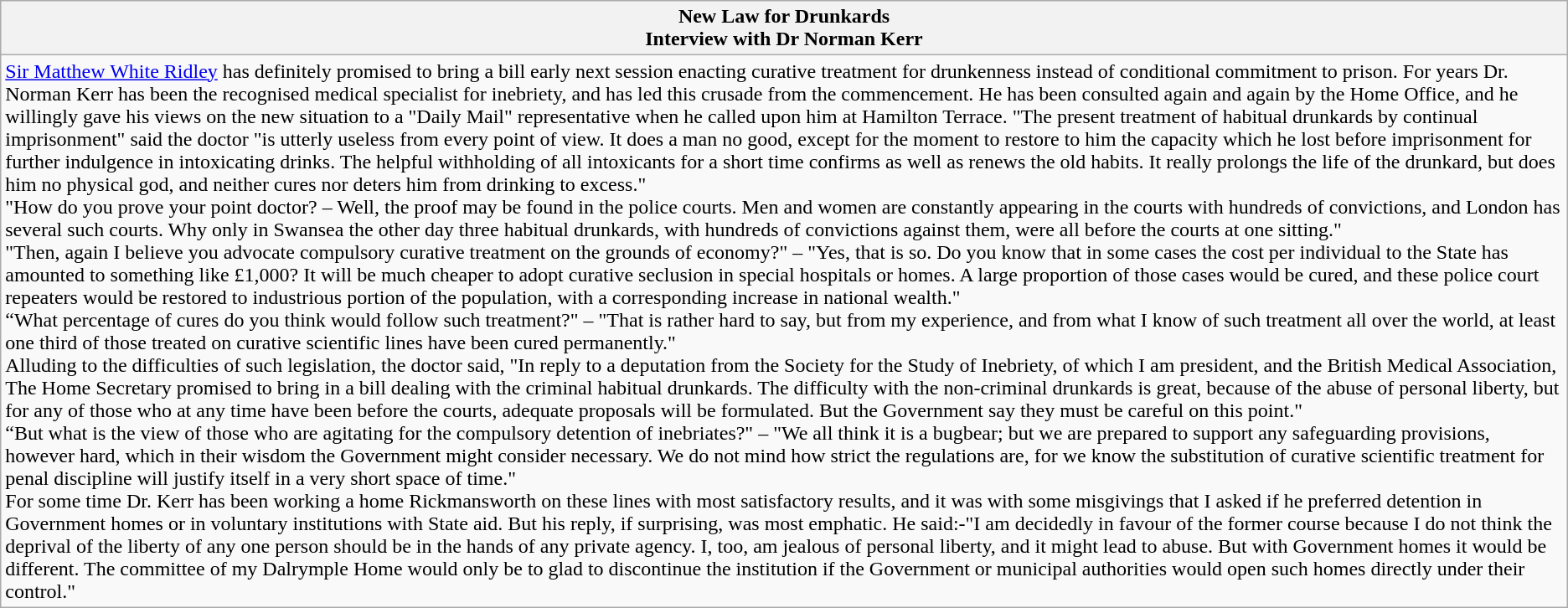<table class="wikitable">
<tr>
<th>New Law for Drunkards<br>Interview with Dr Norman Kerr</th>
</tr>
<tr>
<td><a href='#'>Sir Matthew White Ridley</a> has definitely promised to bring a bill early next session enacting curative treatment for drunkenness instead of conditional commitment to prison. For years Dr. Norman Kerr has been the recognised medical specialist for inebriety, and has led this crusade from the commencement. He has been consulted again and again by the Home Office, and he willingly gave his views on the new situation to a "Daily Mail" representative when he called upon him at Hamilton Terrace. "The present treatment of habitual drunkards by continual imprisonment" said the doctor "is utterly useless from every point of view. It does a man no good, except for the moment to restore to him the capacity which he lost before imprisonment for further indulgence in intoxicating drinks. The helpful withholding of all intoxicants for a short time confirms as well as renews the old habits. It really prolongs the life of the drunkard, but does him no physical god, and neither cures nor deters him from drinking to excess."<br>"How do you prove your point doctor? – Well, the proof may be found in the police courts. Men and women are constantly appearing in the courts with hundreds of convictions, and London has several such courts. Why only in Swansea the other day three habitual drunkards, with hundreds of convictions against them, were all before the courts at one sitting."<br>"Then, again I believe you advocate compulsory curative treatment on the grounds of economy?" – "Yes, that is so. Do you know that in some cases the cost per individual to the State has amounted to something like £1,000? It will be much cheaper to adopt curative seclusion in special hospitals or homes. A large proportion of those cases would be cured, and these police court repeaters would be restored to industrious portion of the population, with a corresponding increase in national wealth."<br>“What percentage of cures do you think would follow such treatment?" – "That is rather hard to say, but from my experience, and from what I know of such treatment all over the world, at least one third of those treated on curative scientific lines have been cured permanently."<br>Alluding to the difficulties of such legislation, the doctor said, "In reply to a deputation from the Society for the Study of Inebriety, of which I am president, and the British Medical Association, The Home Secretary promised to bring in a bill dealing with the criminal habitual drunkards. The difficulty with the non-criminal drunkards is great, because of the abuse of personal liberty, but for any of those who at any time have been before the courts, adequate proposals will be formulated. But the Government say they must be careful on this point."<br>“But what is the view of those who are agitating for the compulsory detention of inebriates?" – "We all think it is a bugbear; but we are prepared to support any safeguarding provisions, however hard, which in their wisdom the Government might consider necessary. We do not mind how strict the regulations are, for we know the substitution of curative scientific treatment for penal discipline will justify itself in a very short space of time."<br>For some time Dr. Kerr has been working a home Rickmansworth on these lines with most satisfactory results, and it was with some misgivings that I asked if he preferred detention in Government homes or in voluntary institutions with State aid. But his reply, if surprising, was most emphatic.  He said:-"I am decidedly in favour of the former course because I do not think the deprival of the liberty of any one person should be in the hands of any private agency. I, too, am jealous of personal liberty, and it might lead to abuse. But with Government homes it would be different. The committee of my Dalrymple Home would only be to glad to discontinue the institution if the Government or municipal authorities would open such homes directly under their control."</td>
</tr>
</table>
